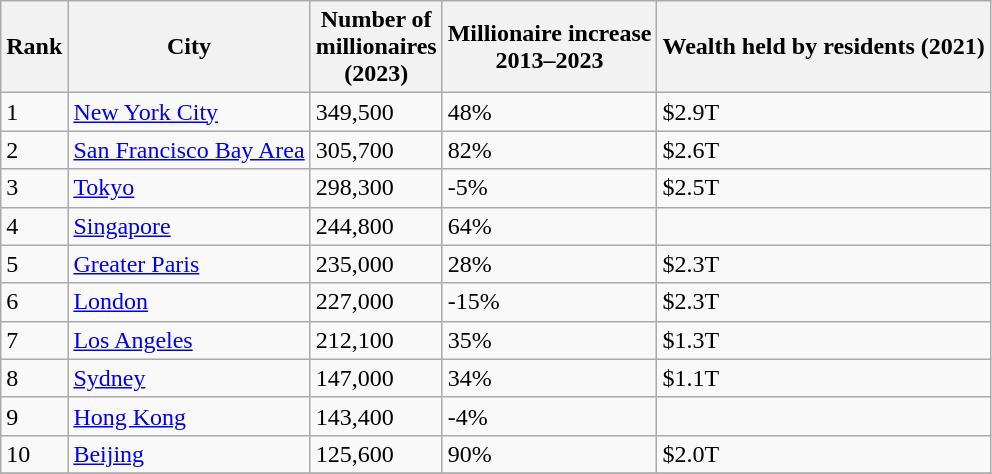<table class="wikitable sortable">
<tr>
<th>Rank</th>
<th>City</th>
<th>Number of<br>millionaires<br>(2023)</th>
<th>Millionaire increase<br> 2013–2023</th>
<th>Wealth held by residents (2021)</th>
</tr>
<tr>
<td>1</td>
<td> <a href='#'>New York City</a></td>
<td>349,500</td>
<td>48%</td>
<td>$2.9T</td>
</tr>
<tr>
<td>2</td>
<td> <a href='#'>San Francisco Bay Area</a></td>
<td>305,700</td>
<td>82%</td>
<td>$2.6T</td>
</tr>
<tr>
<td>3</td>
<td> <a href='#'>Tokyo</a></td>
<td>298,300</td>
<td>-5%</td>
<td>$2.5T</td>
</tr>
<tr>
<td>4</td>
<td> <a href='#'>Singapore</a></td>
<td>244,800</td>
<td>64%</td>
<td></td>
</tr>
<tr>
<td>5</td>
<td> <a href='#'>Greater Paris</a></td>
<td>235,000</td>
<td>28%</td>
<td>$2.3T</td>
</tr>
<tr>
<td>6</td>
<td> <a href='#'>London</a></td>
<td>227,000</td>
<td>-15%</td>
<td>$2.3T</td>
</tr>
<tr>
<td>7</td>
<td> <a href='#'>Los Angeles</a></td>
<td>212,100</td>
<td>35%</td>
<td>$1.3T</td>
</tr>
<tr>
<td>8</td>
<td> <a href='#'>Sydney</a></td>
<td>147,000</td>
<td>34%</td>
<td>$1.1T</td>
</tr>
<tr>
<td>9</td>
<td> <a href='#'>Hong Kong</a></td>
<td>143,400</td>
<td>-4%</td>
<td></td>
</tr>
<tr>
<td>10</td>
<td> <a href='#'>Beijing</a></td>
<td>125,600</td>
<td>90%</td>
<td>$2.0T</td>
</tr>
<tr>
</tr>
</table>
